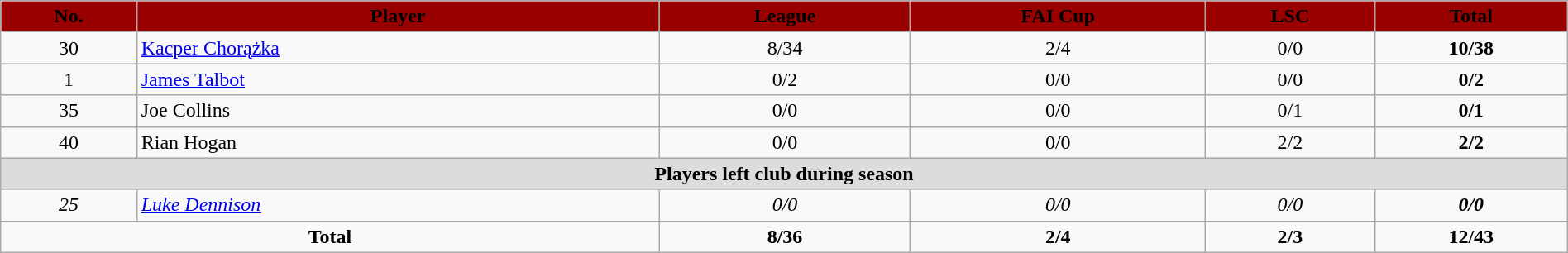<table class="wikitable" style="text-align:center;width:100%;">
<tr>
<th style=background:#990000;color:#000000>No.</th>
<th style=background:#990000;color:#000000>Player</th>
<th style=background:#990000;color:#000000>League</th>
<th style=background:#990000;color:#000000>FAI Cup</th>
<th style=background:#990000;color:#000000>LSC</th>
<th style=background:#990000;color:#000000>Total</th>
</tr>
<tr>
<td>30</td>
<td align=left> <a href='#'>Kacper Chorążka</a></td>
<td>8/34</td>
<td>2/4</td>
<td>0/0</td>
<td><strong>10/38</strong></td>
</tr>
<tr>
<td>1</td>
<td align=left> <a href='#'>James Talbot</a></td>
<td>0/2</td>
<td>0/0</td>
<td>0/0</td>
<td><strong>0/2</strong></td>
</tr>
<tr>
<td>35</td>
<td align=left> Joe Collins</td>
<td>0/0</td>
<td>0/0</td>
<td>0/1</td>
<td><strong>0/1</strong></td>
</tr>
<tr>
<td>40</td>
<td align=left> Rian Hogan</td>
<td>0/0</td>
<td>0/0</td>
<td>2/2</td>
<td><strong>2/2</strong></td>
</tr>
<tr>
<th colspan=12 style=background:#dcdcdc>Players left club during season</th>
</tr>
<tr>
<td><em>25</em></td>
<td align=left> <em><a href='#'>Luke Dennison</a></em></td>
<td><em>0/0</em></td>
<td><em>0/0</em></td>
<td><em>0/0</em></td>
<td><strong><em>0/0</em></strong></td>
</tr>
<tr>
<td colspan=2><strong>Total</strong></td>
<td><strong>8/36</strong></td>
<td><strong>2/4</strong></td>
<td><strong>2/3</strong></td>
<td><strong>12/43</strong></td>
</tr>
</table>
